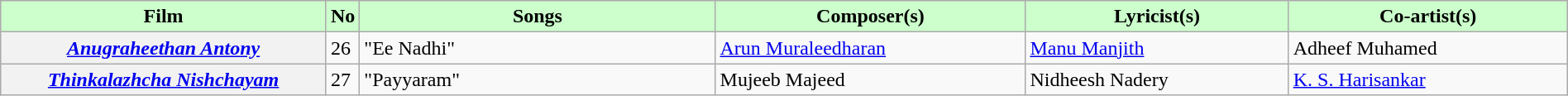<table class="wikitable plainrowheaders" width="100%" textcolor:#000;">
<tr style="background:#cfc; text-align:center;">
<td scope="col" width="21%"><strong>Film</strong></td>
<td><strong>No</strong></td>
<td scope="col" width="23%"><strong>Songs</strong></td>
<td scope="col" width="20%"><strong>Composer(s)</strong></td>
<td scope="col" width="17%"><strong>Lyricist(s)</strong></td>
<td scope="col" width="18%"><strong>Co-artist(s)</strong></td>
</tr>
<tr>
<th scope="row"><em><a href='#'>Anugraheethan Antony</a></em></th>
<td>26</td>
<td>"Ee Nadhi"</td>
<td><a href='#'>Arun Muraleedharan</a></td>
<td><a href='#'>Manu Manjith</a></td>
<td>Adheef Muhamed</td>
</tr>
<tr>
<th scope="row"><em><a href='#'>Thinkalazhcha Nishchayam</a></em></th>
<td>27</td>
<td>"Payyaram"</td>
<td>Mujeeb Majeed</td>
<td>Nidheesh Nadery</td>
<td><a href='#'>K. S. Harisankar</a></td>
</tr>
</table>
